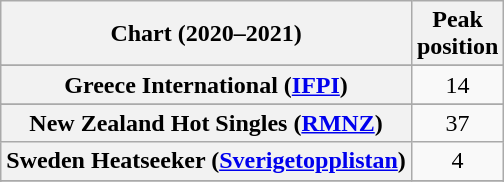<table class="wikitable sortable plainrowheaders" style="text-align:center">
<tr>
<th scope="col">Chart (2020–2021)</th>
<th scope="col">Peak<br>position</th>
</tr>
<tr>
</tr>
<tr>
</tr>
<tr>
</tr>
<tr>
</tr>
<tr>
<th scope="row">Greece International (<a href='#'>IFPI</a>)</th>
<td>14</td>
</tr>
<tr>
</tr>
<tr>
</tr>
<tr>
<th scope="row">New Zealand Hot Singles (<a href='#'>RMNZ</a>)</th>
<td>37</td>
</tr>
<tr>
<th scope="row">Sweden Heatseeker (<a href='#'>Sverigetopplistan</a>)</th>
<td>4</td>
</tr>
<tr>
</tr>
<tr>
</tr>
<tr>
</tr>
<tr>
</tr>
</table>
